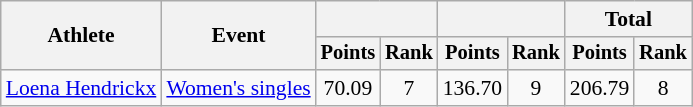<table class=wikitable style=font-size:90%;text-align:center>
<tr>
<th rowspan=2>Athlete</th>
<th rowspan=2>Event</th>
<th colspan=2></th>
<th colspan=2></th>
<th colspan=2>Total</th>
</tr>
<tr style=font-size:95%>
<th>Points</th>
<th>Rank</th>
<th>Points</th>
<th>Rank</th>
<th>Points</th>
<th>Rank</th>
</tr>
<tr>
<td align=left><a href='#'>Loena Hendrickx</a></td>
<td align=left><a href='#'>Women's singles</a></td>
<td>70.09</td>
<td>7</td>
<td>136.70</td>
<td>9</td>
<td>206.79</td>
<td>8</td>
</tr>
</table>
